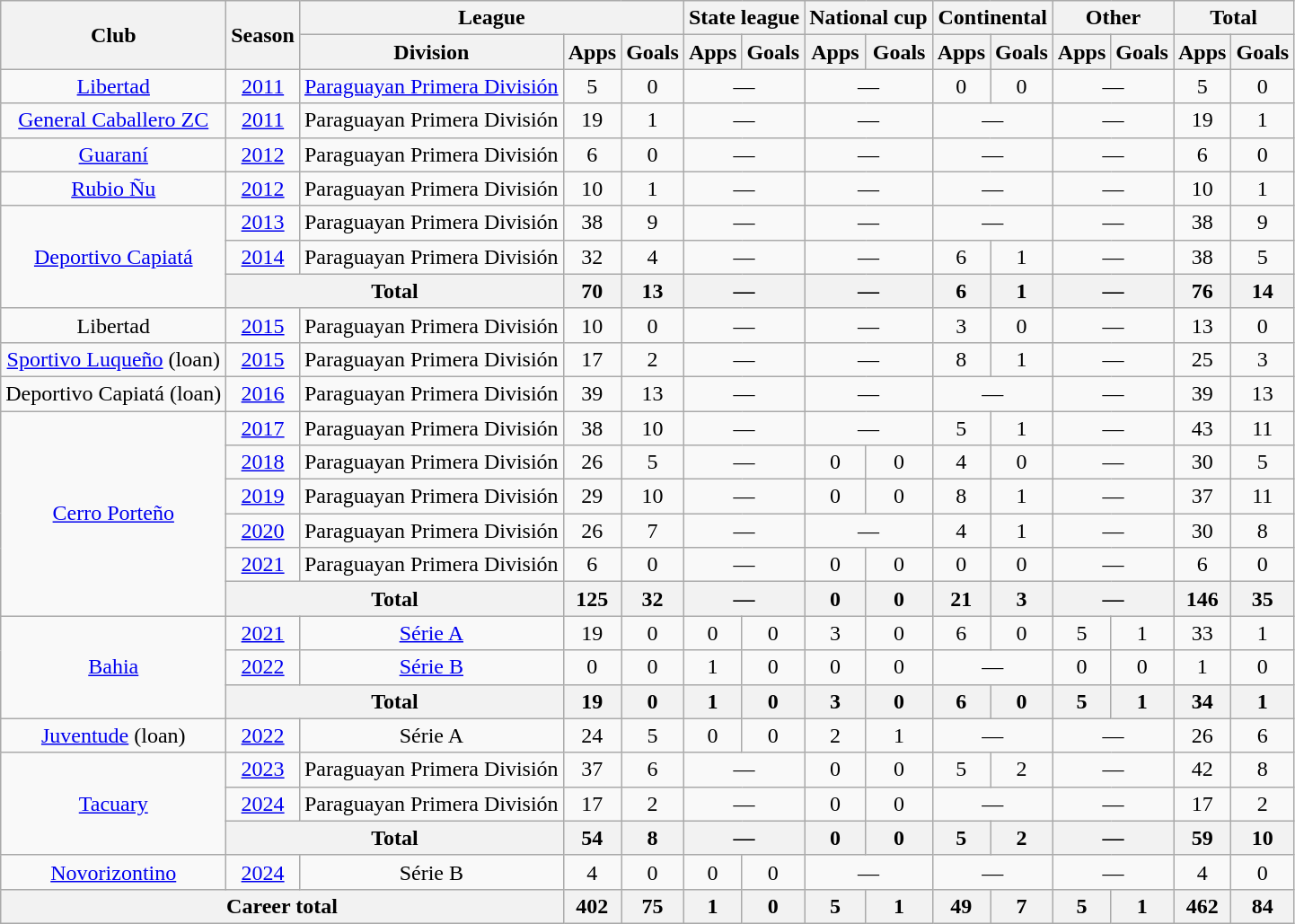<table class="wikitable" style="text-align:center">
<tr>
<th rowspan="2">Club</th>
<th rowspan="2">Season</th>
<th colspan="3">League</th>
<th colspan="2">State league</th>
<th colspan="2">National cup</th>
<th colspan="2">Continental</th>
<th colspan="2">Other</th>
<th colspan="2">Total</th>
</tr>
<tr>
<th>Division</th>
<th>Apps</th>
<th>Goals</th>
<th>Apps</th>
<th>Goals</th>
<th>Apps</th>
<th>Goals</th>
<th>Apps</th>
<th>Goals</th>
<th>Apps</th>
<th>Goals</th>
<th>Apps</th>
<th>Goals</th>
</tr>
<tr>
<td><a href='#'>Libertad</a></td>
<td><a href='#'>2011</a></td>
<td><a href='#'>Paraguayan Primera División</a></td>
<td>5</td>
<td>0</td>
<td colspan="2">—</td>
<td colspan="2">—</td>
<td>0</td>
<td>0</td>
<td colspan="2">—</td>
<td>5</td>
<td>0</td>
</tr>
<tr>
<td><a href='#'>General Caballero ZC</a></td>
<td><a href='#'>2011</a></td>
<td>Paraguayan Primera División</td>
<td>19</td>
<td>1</td>
<td colspan="2">—</td>
<td colspan="2">—</td>
<td colspan="2">—</td>
<td colspan="2">—</td>
<td>19</td>
<td>1</td>
</tr>
<tr>
<td><a href='#'>Guaraní</a></td>
<td><a href='#'>2012</a></td>
<td>Paraguayan Primera División</td>
<td>6</td>
<td>0</td>
<td colspan="2">—</td>
<td colspan="2">—</td>
<td colspan="2">—</td>
<td colspan="2">—</td>
<td>6</td>
<td>0</td>
</tr>
<tr>
<td><a href='#'>Rubio Ñu</a></td>
<td><a href='#'>2012</a></td>
<td>Paraguayan Primera División</td>
<td>10</td>
<td>1</td>
<td colspan="2">—</td>
<td colspan="2">—</td>
<td colspan="2">—</td>
<td colspan="2">—</td>
<td>10</td>
<td>1</td>
</tr>
<tr>
<td rowspan="3"><a href='#'>Deportivo Capiatá</a></td>
<td><a href='#'>2013</a></td>
<td>Paraguayan Primera División</td>
<td>38</td>
<td>9</td>
<td colspan="2">—</td>
<td colspan="2">—</td>
<td colspan="2">—</td>
<td colspan="2">—</td>
<td>38</td>
<td>9</td>
</tr>
<tr>
<td><a href='#'>2014</a></td>
<td>Paraguayan Primera División</td>
<td>32</td>
<td>4</td>
<td colspan="2">—</td>
<td colspan="2">—</td>
<td>6</td>
<td>1</td>
<td colspan="2">—</td>
<td>38</td>
<td>5</td>
</tr>
<tr>
<th colspan="2">Total</th>
<th>70</th>
<th>13</th>
<th colspan="2">—</th>
<th colspan="2">—</th>
<th>6</th>
<th>1</th>
<th colspan="2">—</th>
<th>76</th>
<th>14</th>
</tr>
<tr>
<td>Libertad</td>
<td><a href='#'>2015</a></td>
<td>Paraguayan Primera División</td>
<td>10</td>
<td>0</td>
<td colspan="2">—</td>
<td colspan="2">—</td>
<td>3</td>
<td>0</td>
<td colspan="2">—</td>
<td>13</td>
<td>0</td>
</tr>
<tr>
<td><a href='#'>Sportivo Luqueño</a> (loan)</td>
<td><a href='#'>2015</a></td>
<td>Paraguayan Primera División</td>
<td>17</td>
<td>2</td>
<td colspan="2">—</td>
<td colspan="2">—</td>
<td>8</td>
<td>1</td>
<td colspan="2">—</td>
<td>25</td>
<td>3</td>
</tr>
<tr>
<td>Deportivo Capiatá	(loan)</td>
<td><a href='#'>2016</a></td>
<td>Paraguayan Primera División</td>
<td>39</td>
<td>13</td>
<td colspan="2">—</td>
<td colspan="2">—</td>
<td colspan="2">—</td>
<td colspan="2">—</td>
<td>39</td>
<td>13</td>
</tr>
<tr>
<td rowspan="6"><a href='#'>Cerro Porteño</a></td>
<td><a href='#'>2017</a></td>
<td>Paraguayan Primera División</td>
<td>38</td>
<td>10</td>
<td colspan="2">—</td>
<td colspan="2">—</td>
<td>5</td>
<td>1</td>
<td colspan="2">—</td>
<td>43</td>
<td>11</td>
</tr>
<tr>
<td><a href='#'>2018</a></td>
<td>Paraguayan Primera División</td>
<td>26</td>
<td>5</td>
<td colspan="2">—</td>
<td>0</td>
<td>0</td>
<td>4</td>
<td>0</td>
<td colspan="2">—</td>
<td>30</td>
<td>5</td>
</tr>
<tr>
<td><a href='#'>2019</a></td>
<td>Paraguayan Primera División</td>
<td>29</td>
<td>10</td>
<td colspan="2">—</td>
<td>0</td>
<td>0</td>
<td>8</td>
<td>1</td>
<td colspan="2">—</td>
<td>37</td>
<td>11</td>
</tr>
<tr>
<td><a href='#'>2020</a></td>
<td>Paraguayan Primera División</td>
<td>26</td>
<td>7</td>
<td colspan="2">—</td>
<td colspan="2">—</td>
<td>4</td>
<td>1</td>
<td colspan="2">—</td>
<td>30</td>
<td>8</td>
</tr>
<tr>
<td><a href='#'>2021</a></td>
<td>Paraguayan Primera División</td>
<td>6</td>
<td>0</td>
<td colspan="2">—</td>
<td>0</td>
<td>0</td>
<td>0</td>
<td>0</td>
<td colspan="2">—</td>
<td>6</td>
<td>0</td>
</tr>
<tr>
<th colspan="2">Total</th>
<th>125</th>
<th>32</th>
<th colspan="2">—</th>
<th>0</th>
<th>0</th>
<th>21</th>
<th>3</th>
<th colspan="2">—</th>
<th>146</th>
<th>35</th>
</tr>
<tr>
<td rowspan="3"><a href='#'>Bahia</a></td>
<td><a href='#'>2021</a></td>
<td><a href='#'>Série A</a></td>
<td>19</td>
<td>0</td>
<td>0</td>
<td>0</td>
<td>3</td>
<td>0</td>
<td>6</td>
<td>0</td>
<td>5</td>
<td>1</td>
<td>33</td>
<td>1</td>
</tr>
<tr>
<td><a href='#'>2022</a></td>
<td><a href='#'>Série B</a></td>
<td>0</td>
<td>0</td>
<td>1</td>
<td>0</td>
<td>0</td>
<td>0</td>
<td colspan="2">—</td>
<td>0</td>
<td>0</td>
<td>1</td>
<td>0</td>
</tr>
<tr>
<th colspan="2">Total</th>
<th>19</th>
<th>0</th>
<th>1</th>
<th>0</th>
<th>3</th>
<th>0</th>
<th>6</th>
<th>0</th>
<th>5</th>
<th>1</th>
<th>34</th>
<th>1</th>
</tr>
<tr>
<td><a href='#'>Juventude</a> (loan)</td>
<td><a href='#'>2022</a></td>
<td>Série A</td>
<td>24</td>
<td>5</td>
<td>0</td>
<td>0</td>
<td>2</td>
<td>1</td>
<td colspan="2">—</td>
<td colspan="2">—</td>
<td>26</td>
<td>6</td>
</tr>
<tr>
<td rowspan="3"><a href='#'>Tacuary</a></td>
<td><a href='#'>2023</a></td>
<td>Paraguayan Primera División</td>
<td>37</td>
<td>6</td>
<td colspan="2">—</td>
<td>0</td>
<td>0</td>
<td>5</td>
<td>2</td>
<td colspan="2">—</td>
<td>42</td>
<td>8</td>
</tr>
<tr>
<td><a href='#'>2024</a></td>
<td>Paraguayan Primera División</td>
<td>17</td>
<td>2</td>
<td colspan="2">—</td>
<td>0</td>
<td>0</td>
<td colspan="2">—</td>
<td colspan="2">—</td>
<td>17</td>
<td>2</td>
</tr>
<tr>
<th colspan="2">Total</th>
<th>54</th>
<th>8</th>
<th colspan="2">—</th>
<th>0</th>
<th>0</th>
<th>5</th>
<th>2</th>
<th colspan="2">—</th>
<th>59</th>
<th>10</th>
</tr>
<tr>
<td><a href='#'>Novorizontino</a></td>
<td><a href='#'>2024</a></td>
<td>Série B</td>
<td>4</td>
<td>0</td>
<td>0</td>
<td>0</td>
<td colspan="2">—</td>
<td colspan="2">—</td>
<td colspan="2">—</td>
<td>4</td>
<td>0</td>
</tr>
<tr>
<th colspan="3">Career total</th>
<th>402</th>
<th>75</th>
<th>1</th>
<th>0</th>
<th>5</th>
<th>1</th>
<th>49</th>
<th>7</th>
<th>5</th>
<th>1</th>
<th>462</th>
<th>84</th>
</tr>
</table>
